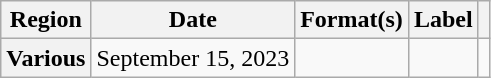<table class="wikitable plainrowheaders">
<tr>
<th scope="col">Region</th>
<th scope="col">Date</th>
<th scope="col">Format(s)</th>
<th scope="col">Label</th>
<th scope="col"></th>
</tr>
<tr>
<th scope="row" rowspan="2">Various</th>
<td>September 15, 2023</td>
<td></td>
<td></td>
<td style="text-align:center;"></td>
</tr>
</table>
